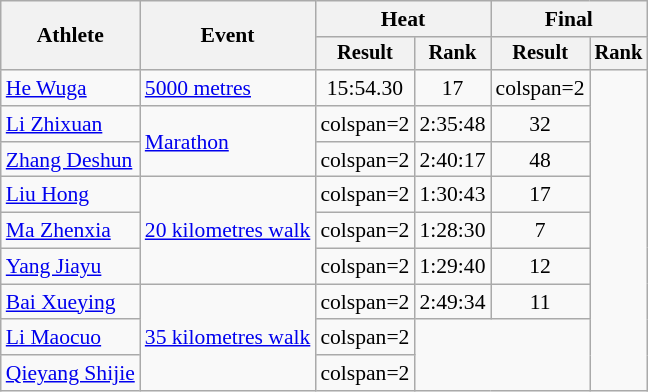<table class="wikitable" style="font-size:90%">
<tr>
<th rowspan="2">Athlete</th>
<th rowspan="2">Event</th>
<th colspan="2">Heat</th>
<th colspan="2">Final</th>
</tr>
<tr style="font-size:95%">
<th>Result</th>
<th>Rank</th>
<th>Result</th>
<th>Rank</th>
</tr>
<tr style=text-align:center>
<td style=text-align:left><a href='#'>He Wuga</a></td>
<td style=text-align:left><a href='#'>5000 metres</a></td>
<td>15:54.30</td>
<td>17</td>
<td>colspan=2 </td>
</tr>
<tr style=text-align:center>
<td style=text-align:left><a href='#'>Li Zhixuan</a></td>
<td style=text-align:left rowspan=2><a href='#'>Marathon</a></td>
<td>colspan=2</td>
<td>2:35:48</td>
<td>32</td>
</tr>
<tr style=text-align:center>
<td style=text-align:left><a href='#'>Zhang Deshun</a></td>
<td>colspan=2</td>
<td>2:40:17</td>
<td>48</td>
</tr>
<tr style=text-align:center>
<td style=text-align:left><a href='#'>Liu Hong</a></td>
<td style=text-align:left rowspan=3><a href='#'>20 kilometres walk</a></td>
<td>colspan=2</td>
<td>1:30:43</td>
<td>17</td>
</tr>
<tr style=text-align:center>
<td style=text-align:left><a href='#'>Ma Zhenxia</a></td>
<td>colspan=2</td>
<td>1:28:30</td>
<td>7</td>
</tr>
<tr style=text-align:center>
<td style=text-align:left><a href='#'>Yang Jiayu</a></td>
<td>colspan=2</td>
<td>1:29:40</td>
<td>12</td>
</tr>
<tr style=text-align:center>
<td style=text-align:left><a href='#'>Bai Xueying</a></td>
<td style=text-align:left rowspan=3><a href='#'>35 kilometres walk</a></td>
<td>colspan=2</td>
<td>2:49:34</td>
<td>11</td>
</tr>
<tr style=text-align:center>
<td style=text-align:left><a href='#'>Li Maocuo</a></td>
<td>colspan=2</td>
<td colspan=2 rowspan=2></td>
</tr>
<tr style=text-align:center>
<td style=text-align:left><a href='#'>Qieyang Shijie</a></td>
<td>colspan=2</td>
</tr>
</table>
